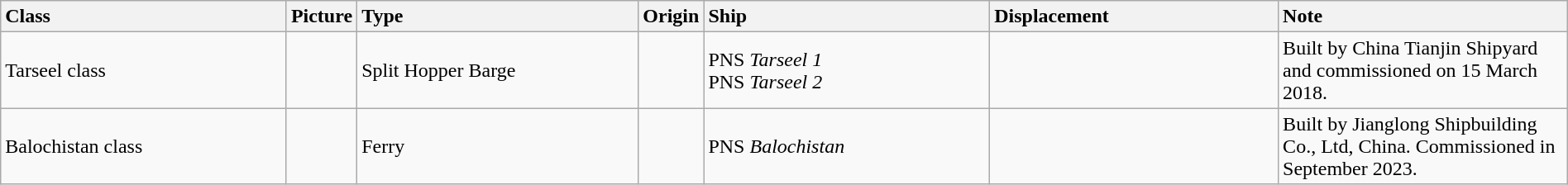<table class="wikitable" style="margin:auto; width:100%;">
<tr>
<th style="text-align:left; width:20%;">Class</th>
<th style="text-align:left; width:0;">Picture</th>
<th style="text-align:left; width:20%;">Type</th>
<th>Origin</th>
<th style="text-align:left; width:20%;">Ship</th>
<th style="text-align:left; width:20%;">Displacement</th>
<th style="text-align:left; width:20%;">Note</th>
</tr>
<tr>
<td>Tarseel class</td>
<td></td>
<td>Split Hopper Barge</td>
<td></td>
<td>PNS <em>Tarseel 1</em><br>PNS <em>Tarseel 2</em></td>
<td></td>
<td>Built by China Tianjin Shipyard and commissioned on 15 March 2018.</td>
</tr>
<tr>
<td>Balochistan class</td>
<td></td>
<td>Ferry</td>
<td></td>
<td>PNS <em>Balochistan</em></td>
<td></td>
<td>Built by Jianglong Shipbuilding Co., Ltd, China. Commissioned in September 2023.</td>
</tr>
</table>
